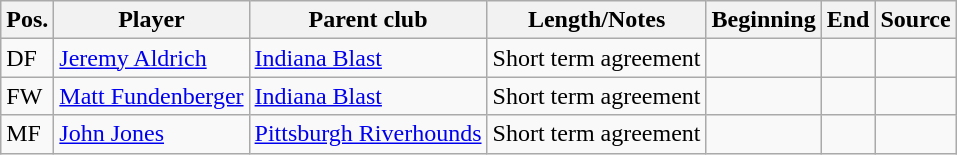<table class="wikitable sortable" style="text-align: left">
<tr>
<th><strong>Pos.</strong></th>
<th><strong>Player</strong></th>
<th><strong>Parent club</strong></th>
<th><strong>Length/Notes</strong></th>
<th><strong>Beginning</strong></th>
<th><strong>End</strong></th>
<th><strong>Source</strong></th>
</tr>
<tr>
<td>DF</td>
<td> <a href='#'>Jeremy Aldrich</a></td>
<td> <a href='#'>Indiana Blast</a></td>
<td>Short term agreement</td>
<td></td>
<td></td>
<td align=center></td>
</tr>
<tr>
<td>FW</td>
<td> <a href='#'>Matt Fundenberger</a></td>
<td> <a href='#'>Indiana Blast</a></td>
<td>Short term agreement</td>
<td></td>
<td></td>
<td align=center></td>
</tr>
<tr>
<td>MF</td>
<td> <a href='#'>John Jones</a></td>
<td> <a href='#'>Pittsburgh Riverhounds</a></td>
<td>Short term agreement</td>
<td></td>
<td></td>
<td align=center></td>
</tr>
</table>
